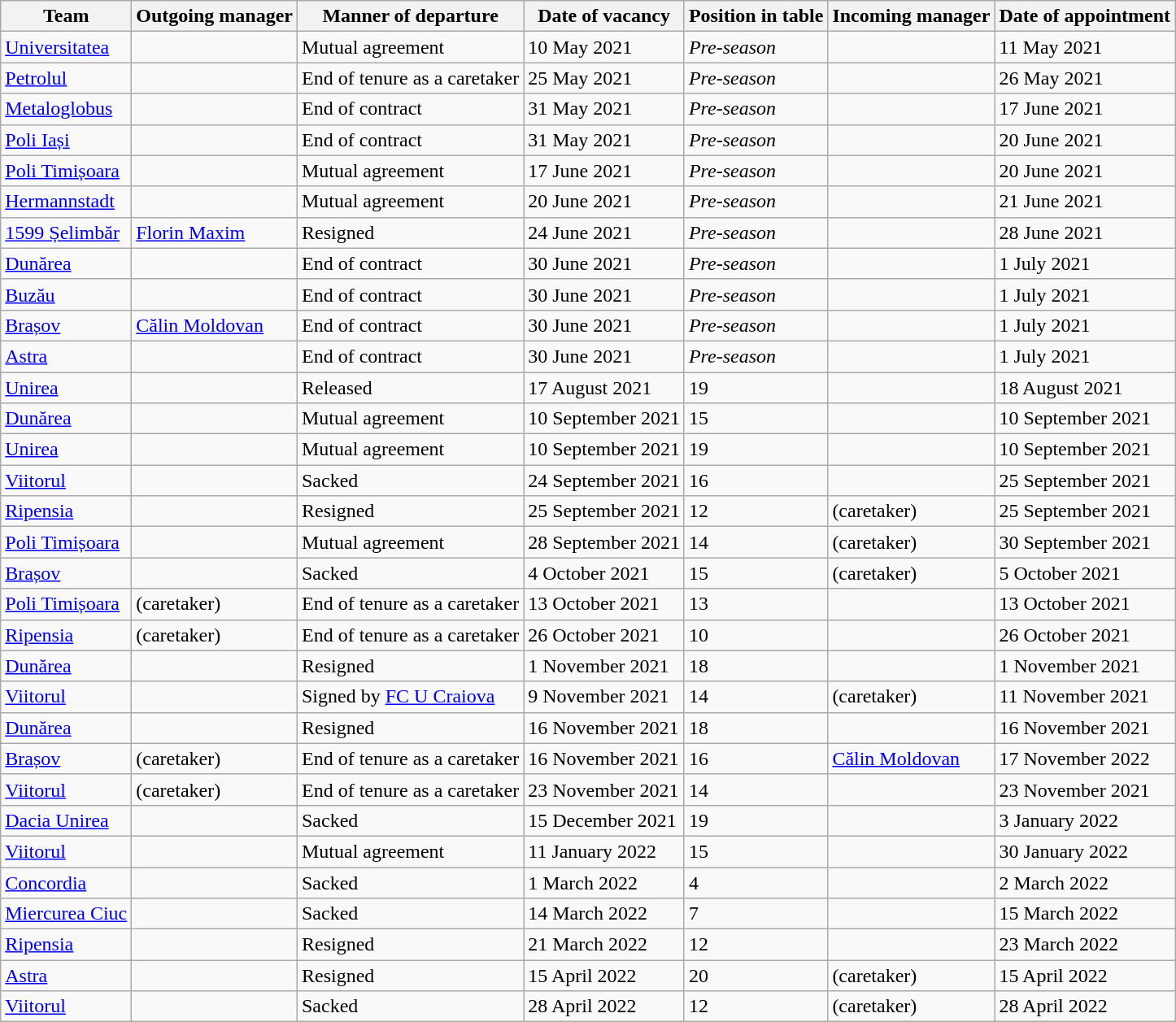<table class="wikitable sortable">
<tr>
<th>Team</th>
<th>Outgoing manager</th>
<th>Manner of departure</th>
<th>Date of vacancy</th>
<th>Position in table</th>
<th>Incoming manager</th>
<th>Date of appointment</th>
</tr>
<tr>
<td><a href='#'>Universitatea</a></td>
<td> </td>
<td>Mutual agreement</td>
<td>10 May 2021</td>
<td><em>Pre-season</em></td>
<td> </td>
<td>11 May 2021</td>
</tr>
<tr>
<td><a href='#'>Petrolul</a></td>
<td> </td>
<td>End of tenure as a caretaker</td>
<td>25 May 2021</td>
<td><em>Pre-season</em></td>
<td> </td>
<td>26 May 2021</td>
</tr>
<tr>
<td><a href='#'>Metaloglobus</a></td>
<td> </td>
<td>End of contract</td>
<td>31 May 2021</td>
<td><em>Pre-season</em></td>
<td> </td>
<td>17 June 2021</td>
</tr>
<tr>
<td><a href='#'>Poli Iași</a></td>
<td> </td>
<td>End of contract</td>
<td>31 May 2021</td>
<td><em>Pre-season</em></td>
<td> </td>
<td>20 June 2021</td>
</tr>
<tr>
<td><a href='#'>Poli Timișoara</a></td>
<td> </td>
<td>Mutual agreement</td>
<td>17 June 2021</td>
<td><em>Pre-season</em></td>
<td> </td>
<td>20 June 2021</td>
</tr>
<tr>
<td><a href='#'>Hermannstadt</a></td>
<td> </td>
<td>Mutual agreement</td>
<td>20 June 2021</td>
<td><em>Pre-season</em></td>
<td> </td>
<td>21 June 2021</td>
</tr>
<tr>
<td><a href='#'>1599 Șelimbăr</a></td>
<td> <a href='#'>Florin Maxim</a></td>
<td>Resigned</td>
<td>24 June 2021</td>
<td><em>Pre-season</em></td>
<td> </td>
<td>28 June 2021</td>
</tr>
<tr>
<td><a href='#'>Dunărea</a></td>
<td> </td>
<td>End of contract</td>
<td>30 June 2021</td>
<td><em>Pre-season</em></td>
<td> </td>
<td>1 July 2021</td>
</tr>
<tr>
<td><a href='#'>Buzău</a></td>
<td> </td>
<td>End of contract</td>
<td>30 June 2021</td>
<td><em>Pre-season</em></td>
<td> </td>
<td>1 July 2021</td>
</tr>
<tr>
<td><a href='#'>Brașov</a></td>
<td> <a href='#'>Călin Moldovan</a></td>
<td>End of contract</td>
<td>30 June 2021</td>
<td><em>Pre-season</em></td>
<td> </td>
<td>1 July 2021</td>
</tr>
<tr>
<td><a href='#'>Astra</a></td>
<td> </td>
<td>End of contract</td>
<td>30 June 2021</td>
<td><em>Pre-season</em></td>
<td> </td>
<td>1 July 2021</td>
</tr>
<tr>
<td><a href='#'>Unirea</a></td>
<td> </td>
<td>Released</td>
<td>17 August 2021</td>
<td>19</td>
<td> </td>
<td>18 August 2021</td>
</tr>
<tr>
<td><a href='#'>Dunărea</a></td>
<td> </td>
<td>Mutual agreement</td>
<td>10 September 2021</td>
<td>15</td>
<td> </td>
<td>10 September 2021</td>
</tr>
<tr>
<td><a href='#'>Unirea</a></td>
<td> </td>
<td>Mutual agreement</td>
<td>10 September 2021</td>
<td>19</td>
<td> </td>
<td>10 September 2021</td>
</tr>
<tr>
<td><a href='#'>Viitorul</a></td>
<td> </td>
<td>Sacked</td>
<td>24 September 2021</td>
<td>16</td>
<td> </td>
<td>25 September 2021</td>
</tr>
<tr>
<td><a href='#'>Ripensia</a></td>
<td> </td>
<td>Resigned</td>
<td>25 September 2021</td>
<td>12</td>
<td>  (caretaker)</td>
<td>25 September 2021</td>
</tr>
<tr>
<td><a href='#'>Poli Timișoara</a></td>
<td> </td>
<td>Mutual agreement</td>
<td>28 September 2021</td>
<td>14</td>
<td>  (caretaker)</td>
<td>30 September 2021</td>
</tr>
<tr>
<td><a href='#'>Brașov</a></td>
<td> </td>
<td>Sacked</td>
<td>4 October 2021</td>
<td>15</td>
<td>  (caretaker)</td>
<td>5 October 2021</td>
</tr>
<tr>
<td><a href='#'>Poli Timișoara</a></td>
<td>  (caretaker)</td>
<td>End of tenure as a caretaker</td>
<td>13 October 2021</td>
<td>13</td>
<td> </td>
<td>13 October 2021</td>
</tr>
<tr>
<td><a href='#'>Ripensia</a></td>
<td>  (caretaker)</td>
<td>End of tenure as a caretaker</td>
<td>26 October 2021</td>
<td>10</td>
<td> </td>
<td>26 October 2021</td>
</tr>
<tr>
<td><a href='#'>Dunărea</a></td>
<td> </td>
<td>Resigned</td>
<td>1 November 2021</td>
<td>18</td>
<td> </td>
<td>1 November 2021</td>
</tr>
<tr>
<td><a href='#'>Viitorul</a></td>
<td> </td>
<td>Signed by <a href='#'>FC U Craiova</a></td>
<td>9 November 2021</td>
<td>14</td>
<td>  (caretaker)</td>
<td>11 November 2021</td>
</tr>
<tr>
<td><a href='#'>Dunărea</a></td>
<td> </td>
<td>Resigned</td>
<td>16 November 2021</td>
<td>18</td>
<td> </td>
<td>16 November 2021</td>
</tr>
<tr>
<td><a href='#'>Brașov</a></td>
<td>  (caretaker)</td>
<td>End of tenure as a caretaker</td>
<td>16 November 2021</td>
<td>16</td>
<td> <a href='#'>Călin Moldovan</a></td>
<td>17 November 2022</td>
</tr>
<tr>
<td><a href='#'>Viitorul</a></td>
<td>  (caretaker)</td>
<td>End of tenure as a caretaker</td>
<td>23 November 2021</td>
<td>14</td>
<td> </td>
<td>23 November 2021</td>
</tr>
<tr>
<td><a href='#'>Dacia Unirea</a></td>
<td> </td>
<td>Sacked</td>
<td>15 December 2021</td>
<td>19</td>
<td> </td>
<td>3 January 2022</td>
</tr>
<tr>
<td><a href='#'>Viitorul</a></td>
<td> </td>
<td>Mutual agreement</td>
<td>11 January 2022</td>
<td>15</td>
<td> </td>
<td>30 January 2022</td>
</tr>
<tr>
<td><a href='#'>Concordia</a></td>
<td> </td>
<td>Sacked</td>
<td>1 March 2022</td>
<td>4</td>
<td> </td>
<td>2 March 2022</td>
</tr>
<tr>
<td><a href='#'>Miercurea Ciuc</a></td>
<td> </td>
<td>Sacked</td>
<td>14 March 2022</td>
<td>7</td>
<td> </td>
<td>15 March 2022</td>
</tr>
<tr>
<td><a href='#'>Ripensia</a></td>
<td> </td>
<td>Resigned</td>
<td>21 March 2022</td>
<td>12</td>
<td> </td>
<td>23 March 2022</td>
</tr>
<tr>
<td><a href='#'>Astra</a></td>
<td> </td>
<td>Resigned</td>
<td>15 April 2022</td>
<td>20</td>
<td>  (caretaker)</td>
<td>15 April 2022</td>
</tr>
<tr>
<td><a href='#'>Viitorul</a></td>
<td> </td>
<td>Sacked</td>
<td>28 April 2022</td>
<td>12</td>
<td>  (caretaker)</td>
<td>28 April 2022</td>
</tr>
</table>
